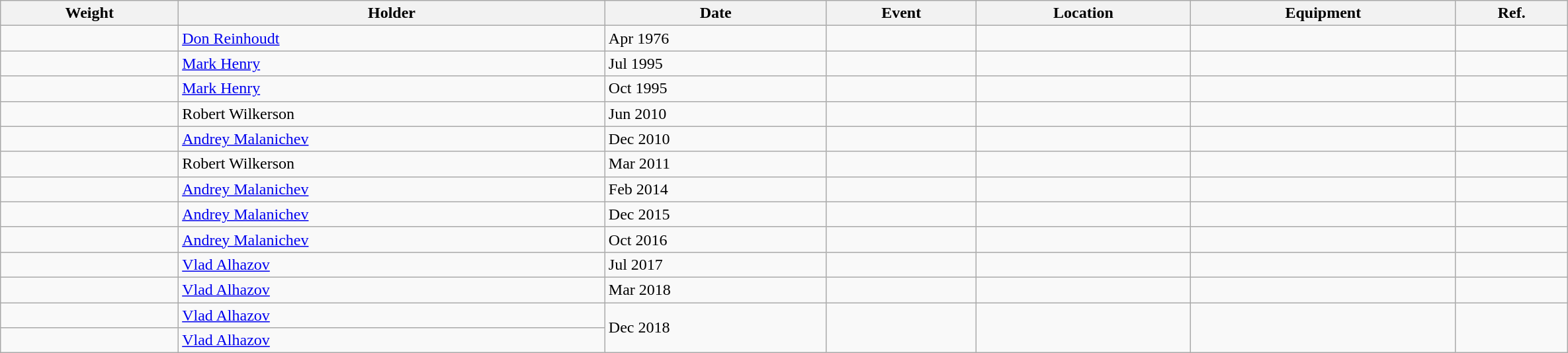<table class="wikitable sortable" style="display: inline-table;width: 125%;">
<tr>
<th scope="col">Weight</th>
<th scope="col">Holder</th>
<th scope="col" class="unsortable">Date</th>
<th scope="col" class="unsortable">Event</th>
<th scope="col">Location</th>
<th scope="col" class="unsortable">Equipment</th>
<th scope="col" class="unsortable">Ref.</th>
</tr>
<tr>
<td></td>
<td> <a href='#'>Don Reinhoudt</a></td>
<td>Apr 1976</td>
<td></td>
<td></td>
<td></td>
<td></td>
</tr>
<tr>
<td></td>
<td> <a href='#'>Mark Henry</a></td>
<td>Jul 1995</td>
<td></td>
<td></td>
<td></td>
<td></td>
</tr>
<tr>
<td></td>
<td> <a href='#'>Mark Henry</a></td>
<td>Oct 1995</td>
<td></td>
<td></td>
<td></td>
<td></td>
</tr>
<tr>
<td></td>
<td> Robert Wilkerson</td>
<td>Jun 2010</td>
<td></td>
<td></td>
<td></td>
<td></td>
</tr>
<tr>
<td></td>
<td> <a href='#'>Andrey Malanichev</a></td>
<td>Dec 2010</td>
<td></td>
<td></td>
<td></td>
<td></td>
</tr>
<tr>
<td></td>
<td> Robert Wilkerson</td>
<td>Mar 2011</td>
<td></td>
<td></td>
<td></td>
<td></td>
</tr>
<tr>
<td></td>
<td> <a href='#'>Andrey Malanichev</a></td>
<td>Feb 2014</td>
<td></td>
<td></td>
<td></td>
<td></td>
</tr>
<tr>
<td></td>
<td> <a href='#'>Andrey Malanichev</a></td>
<td>Dec 2015</td>
<td></td>
<td></td>
<td></td>
<td></td>
</tr>
<tr>
<td></td>
<td> <a href='#'>Andrey Malanichev</a></td>
<td>Oct 2016</td>
<td></td>
<td></td>
<td></td>
<td></td>
</tr>
<tr>
<td></td>
<td> <a href='#'>Vlad Alhazov</a></td>
<td>Jul 2017</td>
<td></td>
<td></td>
<td></td>
<td></td>
</tr>
<tr>
<td></td>
<td> <a href='#'>Vlad Alhazov</a></td>
<td>Mar 2018</td>
<td></td>
<td></td>
<td></td>
<td></td>
</tr>
<tr>
<td></td>
<td> <a href='#'>Vlad Alhazov</a></td>
<td rowspan="2">Dec 2018</td>
<td rowspan="2"></td>
<td rowspan="2"></td>
<td rowspan="2"></td>
<td rowspan="2"></td>
</tr>
<tr>
<td></td>
<td> <a href='#'>Vlad Alhazov</a></td>
</tr>
</table>
